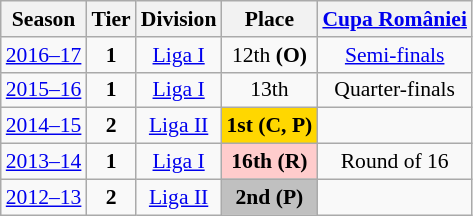<table class="wikitable" style="text-align:center; font-size:90%">
<tr>
<th>Season</th>
<th>Tier</th>
<th>Division</th>
<th>Place</th>
<th><a href='#'>Cupa României</a></th>
</tr>
<tr>
<td><a href='#'>2016–17</a></td>
<td><strong>1</strong></td>
<td><a href='#'>Liga I</a></td>
<td>12th <strong>(O)</strong></td>
<td><a href='#'>Semi-finals</a></td>
</tr>
<tr>
<td><a href='#'>2015–16</a></td>
<td><strong>1</strong></td>
<td><a href='#'>Liga I</a></td>
<td>13th</td>
<td>Quarter-finals</td>
</tr>
<tr>
<td><a href='#'>2014–15</a></td>
<td><strong>2</strong></td>
<td><a href='#'>Liga II</a></td>
<td align=center bgcolor=gold><strong>1st</strong> <strong>(C, P)</strong></td>
<td></td>
</tr>
<tr>
<td><a href='#'>2013–14</a></td>
<td><strong>1</strong></td>
<td><a href='#'>Liga I</a></td>
<td align=center bgcolor=#FFCCCC><strong>16th</strong> <strong>(R)</strong></td>
<td>Round of 16</td>
</tr>
<tr>
<td><a href='#'>2012–13</a></td>
<td><strong>2</strong></td>
<td><a href='#'>Liga II</a></td>
<td align=center bgcolor=silver><strong>2nd</strong> <strong>(P)</strong></td>
<td></td>
</tr>
</table>
